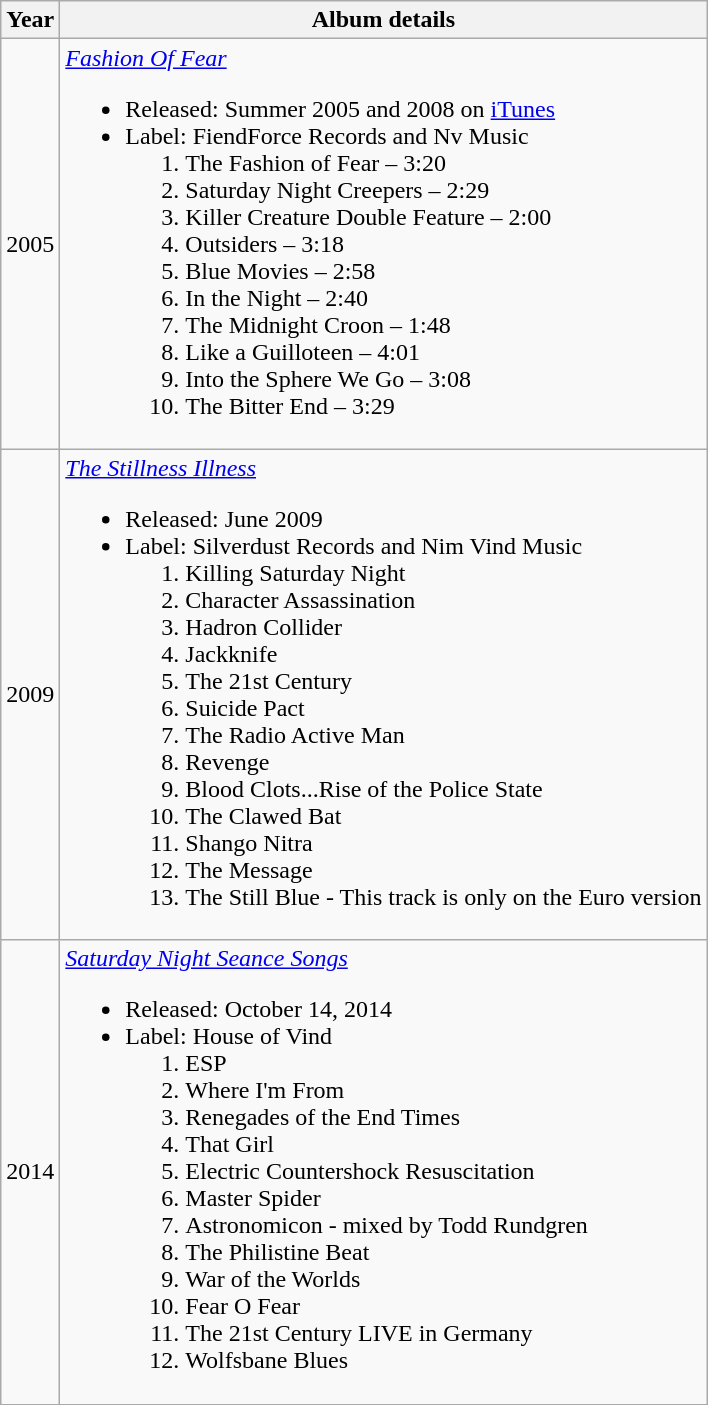<table class="wikitable">
<tr>
<th>Year</th>
<th>Album details</th>
</tr>
<tr>
<td>2005</td>
<td><em><a href='#'>Fashion Of Fear</a></em><br><ul><li>Released: Summer 2005 and 2008 on <a href='#'>iTunes</a></li><li>Label: FiendForce Records and Nv Music<ol><li>The Fashion of Fear – 3:20</li><li>Saturday Night Creepers – 2:29</li><li>Killer Creature Double Feature – 2:00</li><li>Outsiders – 3:18</li><li>Blue Movies – 2:58</li><li>In the Night – 2:40</li><li>The Midnight Croon – 1:48</li><li>Like a Guilloteen – 4:01</li><li>Into the Sphere We Go – 3:08</li><li>The Bitter End – 3:29</li></ol></li></ul></td>
</tr>
<tr>
<td>2009</td>
<td><em><a href='#'>The Stillness Illness</a></em><br><ul><li>Released: June 2009</li><li>Label: Silverdust Records and Nim Vind Music<ol><li>Killing Saturday Night</li><li>Character Assassination</li><li>Hadron Collider</li><li>Jackknife</li><li>The 21st Century</li><li>Suicide Pact</li><li>The Radio Active Man</li><li>Revenge</li><li>Blood Clots...Rise of the Police State</li><li>The Clawed Bat</li><li>Shango Nitra</li><li>The Message</li><li>The Still Blue - This track is only on the Euro version</li></ol></li></ul></td>
</tr>
<tr>
<td>2014</td>
<td><em><a href='#'>Saturday Night Seance Songs</a></em><br><ul><li>Released: October 14, 2014</li><li>Label: House of Vind<ol><li>ESP</li><li>Where I'm From</li><li>Renegades of the End Times</li><li>That Girl</li><li>Electric Countershock Resuscitation</li><li>Master Spider</li><li>Astronomicon - mixed by Todd Rundgren</li><li>The Philistine Beat</li><li>War of the Worlds</li><li>Fear O Fear</li><li>The 21st Century LIVE in Germany</li><li>Wolfsbane Blues</li></ol></li></ul></td>
</tr>
</table>
